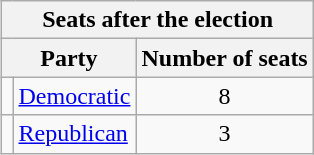<table class=wikitable style="float:right; margin-left:1em">
<tr>
<th colspan = 6><span>Seats after the election</span></th>
</tr>
<tr>
<th colspan = 2><span>Party</span></th>
<th><span>Number of seats</span></th>
</tr>
<tr>
<td></td>
<td><span><a href='#'>Democratic</a></span></td>
<td style="text-align:center;"><span>8</span></td>
</tr>
<tr>
<td></td>
<td><span><a href='#'>Republican</a></span></td>
<td style="text-align:center;"><span>3</span></td>
</tr>
</table>
